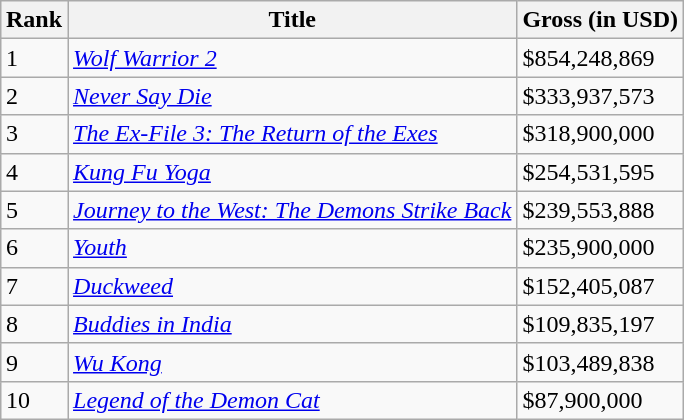<table class="wikitable sortable" style="margin:auto; margin:auto;">
<tr>
<th>Rank</th>
<th>Title</th>
<th>Gross (in USD)</th>
</tr>
<tr>
<td>1</td>
<td><em><a href='#'>Wolf Warrior 2</a></em></td>
<td>$854,248,869</td>
</tr>
<tr>
<td>2</td>
<td><em><a href='#'>Never Say Die</a></em></td>
<td>$333,937,573</td>
</tr>
<tr>
<td>3</td>
<td><em><a href='#'>The Ex-File 3: The Return of the Exes</a></em></td>
<td>$318,900,000</td>
</tr>
<tr>
<td>4</td>
<td><em><a href='#'>Kung Fu Yoga</a></em></td>
<td>$254,531,595</td>
</tr>
<tr>
<td>5</td>
<td><em><a href='#'>Journey to the West: The Demons Strike Back</a></em></td>
<td>$239,553,888</td>
</tr>
<tr>
<td>6</td>
<td><em><a href='#'>Youth</a></em></td>
<td>$235,900,000</td>
</tr>
<tr>
<td>7</td>
<td><em><a href='#'>Duckweed</a></em></td>
<td>$152,405,087</td>
</tr>
<tr>
<td>8</td>
<td><em><a href='#'>Buddies in India</a></em></td>
<td>$109,835,197</td>
</tr>
<tr>
<td>9</td>
<td><em><a href='#'>Wu Kong</a></em></td>
<td>$103,489,838</td>
</tr>
<tr>
<td>10</td>
<td><em><a href='#'>Legend of the Demon Cat</a></em></td>
<td>$87,900,000</td>
</tr>
</table>
